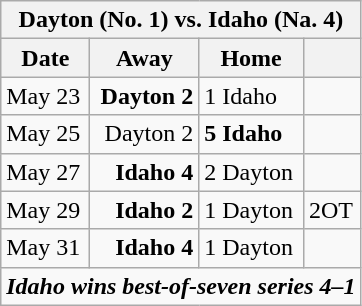<table class="wikitable">
<tr>
<th bgcolor="#DDDDDD" colspan="4">Dayton (No. 1) vs. Idaho (Na. 4)</th>
</tr>
<tr>
<th>Date</th>
<th>Away</th>
<th>Home</th>
<th></th>
</tr>
<tr>
<td>May 23</td>
<td align="right"><strong>Dayton 2</strong></td>
<td>1 Idaho</td>
<td></td>
</tr>
<tr>
<td>May 25</td>
<td align="right">Dayton 2</td>
<td><strong>5 Idaho</strong></td>
<td></td>
</tr>
<tr>
<td>May 27</td>
<td align="right"><strong>Idaho 4</strong></td>
<td>2 Dayton</td>
<td></td>
</tr>
<tr>
<td>May 29</td>
<td align="right"><strong>Idaho 2</strong></td>
<td>1 Dayton</td>
<td>2OT</td>
</tr>
<tr>
<td>May 31</td>
<td align="right"><strong>Idaho 4</strong></td>
<td>1 Dayton</td>
<td></td>
</tr>
<tr align="center">
<td colspan="4"><strong><em>Idaho wins best-of-seven series 4–1</em></strong></td>
</tr>
</table>
